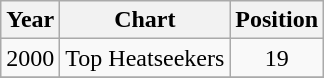<table class="wikitable">
<tr>
<th>Year</th>
<th>Chart</th>
<th>Position</th>
</tr>
<tr>
<td>2000</td>
<td>Top Heatseekers</td>
<td align="center">19</td>
</tr>
<tr>
</tr>
</table>
